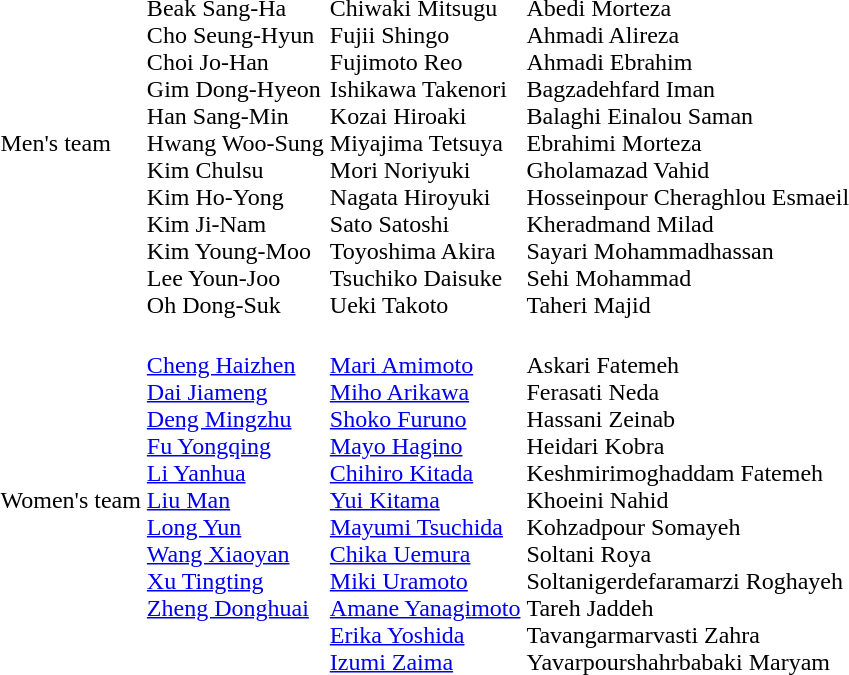<table>
<tr>
<td>Men's team</td>
<td valign="top"><br>Beak Sang-Ha<br>
Cho Seung-Hyun<br>
Choi Jo-Han<br>
Gim Dong-Hyeon<br>
Han Sang-Min<br>
Hwang Woo-Sung<br>
Kim Chulsu<br>
Kim Ho-Yong<br>
Kim Ji-Nam<br>
Kim Young-Moo<br>
Lee Youn-Joo<br>
Oh Dong-Suk</td>
<td valign="top"><br>Chiwaki Mitsugu<br>
Fujii Shingo<br>
Fujimoto Reo<br>
Ishikawa Takenori<br>
Kozai Hiroaki<br>
Miyajima Tetsuya<br>
Mori Noriyuki<br>
Nagata Hiroyuki<br>
Sato Satoshi<br>
Toyoshima Akira<br>
Tsuchiko Daisuke<br>
Ueki Takoto</td>
<td valign="top"><br>Abedi Morteza<br>
Ahmadi Alireza<br>
Ahmadi Ebrahim<br>
Bagzadehfard Iman<br>
Balaghi Einalou Saman<br>
Ebrahimi Morteza<br>
Gholamazad Vahid<br>
Hosseinpour Cheraghlou Esmaeil<br>
Kheradmand Milad<br>
Sayari Mohammadhassan<br>
Sehi Mohammad<br>
Taheri Majid</td>
</tr>
<tr>
<td>Women's team</td>
<td valign="top"><br><a href='#'>Cheng Haizhen</a><br>
<a href='#'>Dai Jiameng</a><br>
<a href='#'>Deng Mingzhu</a><br>
<a href='#'>Fu Yongqing</a><br>
<a href='#'>Li Yanhua</a><br>
<a href='#'>Liu Man</a><br>
<a href='#'>Long Yun</a><br>
<a href='#'>Wang Xiaoyan</a><br>
<a href='#'>Xu Tingting</a><br>
<a href='#'>Zheng Donghuai</a></td>
<td valign="top"><br><a href='#'>Mari Amimoto</a><br>
<a href='#'>Miho Arikawa</a><br>
<a href='#'>Shoko Furuno</a><br>
<a href='#'>Mayo Hagino</a><br>
<a href='#'>Chihiro Kitada</a><br>
<a href='#'>Yui Kitama</a><br>
<a href='#'>Mayumi Tsuchida</a><br>
<a href='#'>Chika Uemura</a><br>
<a href='#'>Miki Uramoto</a><br>
<a href='#'>Amane Yanagimoto</a><br>
<a href='#'>Erika Yoshida</a><br>
<a href='#'>Izumi Zaima</a></td>
<td valign="top"><br>Askari Fatemeh<br>
Ferasati Neda<br>
Hassani Zeinab<br>
Heidari Kobra<br>
Keshmirimoghaddam Fatemeh<br>
Khoeini Nahid<br>
Kohzadpour Somayeh<br>
Soltani Roya<br>
Soltanigerdefaramarzi Roghayeh<br>
Tareh Jaddeh<br>
Tavangarmarvasti Zahra<br>
Yavarpourshahrbabaki Maryam<br></td>
</tr>
</table>
